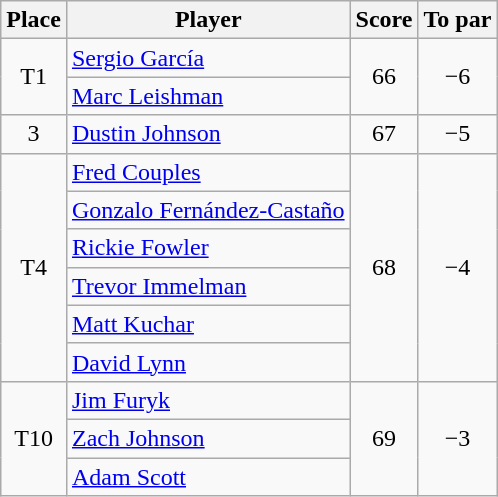<table class="wikitable">
<tr>
<th>Place</th>
<th>Player</th>
<th>Score</th>
<th>To par</th>
</tr>
<tr>
<td rowspan="2" style="text-align:center;">T1</td>
<td> <a href='#'>Sergio García</a></td>
<td rowspan="2" style="text-align:center;">66</td>
<td rowspan="2" style="text-align:center;">−6</td>
</tr>
<tr>
<td> <a href='#'>Marc Leishman</a></td>
</tr>
<tr>
<td style="text-align:center;">3</td>
<td> <a href='#'>Dustin Johnson</a></td>
<td style="text-align:center;">67</td>
<td style="text-align:center;">−5</td>
</tr>
<tr>
<td rowspan="6" style="text-align:center;">T4</td>
<td> <a href='#'>Fred Couples</a></td>
<td rowspan="6" style="text-align:center;">68</td>
<td rowspan="6" style="text-align:center;">−4</td>
</tr>
<tr>
<td> <a href='#'>Gonzalo Fernández-Castaño</a></td>
</tr>
<tr>
<td> <a href='#'>Rickie Fowler</a></td>
</tr>
<tr>
<td> <a href='#'>Trevor Immelman</a></td>
</tr>
<tr>
<td> <a href='#'>Matt Kuchar</a></td>
</tr>
<tr>
<td> <a href='#'>David Lynn</a></td>
</tr>
<tr>
<td rowspan="3" style="text-align:center;">T10</td>
<td> <a href='#'>Jim Furyk</a></td>
<td rowspan="3" style="text-align:center;">69</td>
<td rowspan="3" style="text-align:center;">−3</td>
</tr>
<tr>
<td> <a href='#'>Zach Johnson</a></td>
</tr>
<tr>
<td> <a href='#'>Adam Scott</a></td>
</tr>
</table>
